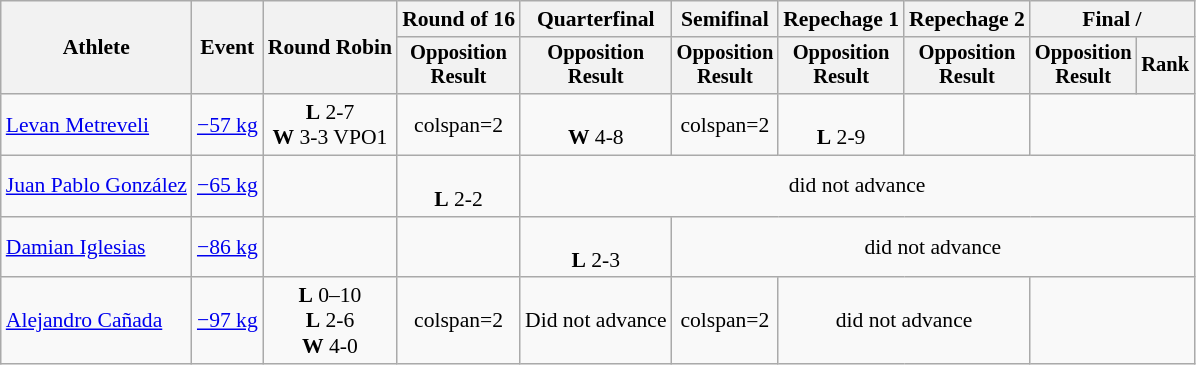<table class="wikitable" style="font-size:90%">
<tr>
<th rowspan="2">Athlete</th>
<th rowspan="2">Event</th>
<th rowspan="2">Round Robin</th>
<th>Round of 16</th>
<th>Quarterfinal</th>
<th>Semifinal</th>
<th>Repechage 1</th>
<th>Repechage 2</th>
<th colspan=2>Final / </th>
</tr>
<tr style="font-size: 95%">
<th>Opposition<br>Result</th>
<th>Opposition<br>Result</th>
<th>Opposition<br>Result</th>
<th>Opposition<br>Result</th>
<th>Opposition<br>Result</th>
<th>Opposition<br>Result</th>
<th>Rank</th>
</tr>
<tr align=center>
<td align=left><a href='#'>Levan Metreveli</a></td>
<td align=left><a href='#'>−57 kg</a></td>
<td> <strong>L</strong> 2-7<br> <strong>W</strong> 3-3 VPO1</td>
<td>colspan=2 </td>
<td> <br><strong>W</strong> 4-8</td>
<td>colspan=2 </td>
<td> <br><strong>L</strong> 2-9</td>
<td></td>
</tr>
<tr align=center>
<td align=left><a href='#'>Juan Pablo González</a></td>
<td align=left><a href='#'>−65 kg</a></td>
<td></td>
<td><br><strong>L</strong> 2-2</td>
<td colspan=6>did not advance</td>
</tr>
<tr align=center>
<td align=left><a href='#'>Damian Iglesias</a></td>
<td align=left><a href='#'>−86 kg</a></td>
<td></td>
<td></td>
<td><br><strong>L</strong> 2-3</td>
<td colspan=5>did not advance</td>
</tr>
<tr align=center>
<td align=left><a href='#'>Alejandro Cañada</a></td>
<td align=left><a href='#'>−97 kg</a></td>
<td> <strong>L</strong> 0–10<br>  <strong>L</strong> 2-6<br>  <strong>W</strong> 4-0</td>
<td>colspan=2 </td>
<td>Did not advance</td>
<td>colspan=2 </td>
<td colspan=2>did not advance</td>
</tr>
</table>
